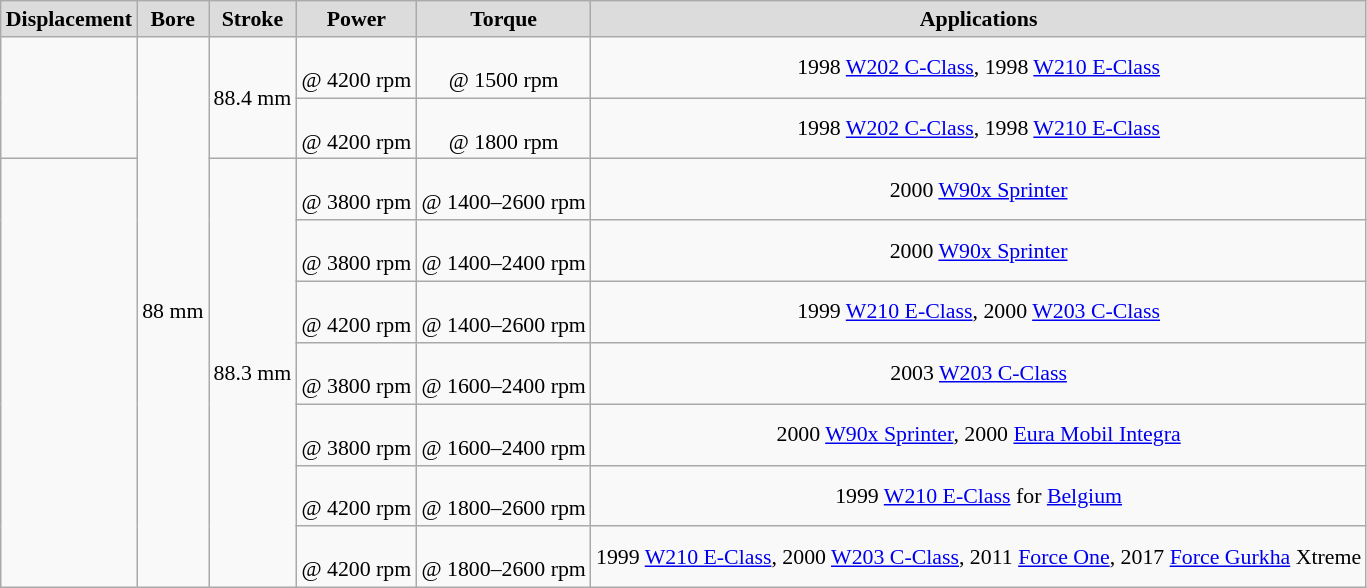<table class="wikitable" style="text-align:center; font-size:91%;">
<tr>
<th style="background:#DCDCDC" align="center" valign="middle">Displacement</th>
<th style="background:#DCDCDC" align="center" valign="middle">Bore</th>
<th style="background:#DCDCDC" align="center" valign="middle">Stroke</th>
<th style="background:#DCDCDC" align="center" valign="middle">Power</th>
<th style="background:#DCDCDC" align="center" valign="middle">Torque</th>
<th style="background:#DCDCDC" align="center" valign="middle">Applications</th>
</tr>
<tr>
<td rowspan="2"></td>
<td rowspan="9">88 mm</td>
<td rowspan="2">88.4 mm</td>
<td><br>@ 4200 rpm</td>
<td><br>@ 1500 rpm</td>
<td>1998 <a href='#'>W202 C-Class</a>, 1998 <a href='#'>W210 E-Class</a></td>
</tr>
<tr>
<td><br>@ 4200 rpm</td>
<td><br>@ 1800 rpm</td>
<td>1998 <a href='#'>W202 C-Class</a>, 1998 <a href='#'>W210 E-Class</a></td>
</tr>
<tr>
<td rowspan="7"></td>
<td rowspan="7">88.3 mm</td>
<td><br>@ 3800 rpm</td>
<td><br>@ 1400–2600 rpm</td>
<td>2000 <a href='#'>W90x Sprinter</a></td>
</tr>
<tr>
<td><br>@ 3800 rpm</td>
<td><br>@ 1400–2400 rpm</td>
<td>2000 <a href='#'>W90x Sprinter</a></td>
</tr>
<tr>
<td><br>@ 4200 rpm</td>
<td><br>@ 1400–2600 rpm</td>
<td>1999 <a href='#'>W210 E-Class</a>, 2000 <a href='#'>W203 C-Class</a></td>
</tr>
<tr>
<td><br>@ 3800 rpm</td>
<td><br>@ 1600–2400 rpm</td>
<td>2003 <a href='#'>W203 C-Class</a></td>
</tr>
<tr>
<td><br>@ 3800 rpm</td>
<td><br>@ 1600–2400 rpm</td>
<td>2000 <a href='#'>W90x Sprinter</a>, 2000 <a href='#'>Eura Mobil Integra</a></td>
</tr>
<tr>
<td><br>@ 4200 rpm</td>
<td><br>@ 1800–2600 rpm</td>
<td>1999 <a href='#'>W210 E-Class</a> for <a href='#'>Belgium</a></td>
</tr>
<tr>
<td><br>@ 4200 rpm</td>
<td><br>@ 1800–2600 rpm</td>
<td>1999 <a href='#'>W210 E-Class</a>, 2000 <a href='#'>W203 C-Class</a>, 2011 <a href='#'>Force One</a>, 2017 <a href='#'>Force Gurkha</a> Xtreme</td>
</tr>
</table>
